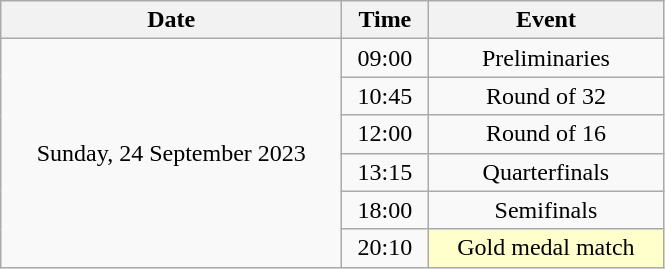<table class = "wikitable" style="text-align:center;">
<tr>
<th width=220>Date</th>
<th width=50>Time</th>
<th width=150>Event</th>
</tr>
<tr>
<td rowspan=6>Sunday, 24 September 2023</td>
<td>09:00</td>
<td>Preliminaries</td>
</tr>
<tr>
<td>10:45</td>
<td>Round of 32</td>
</tr>
<tr>
<td>12:00</td>
<td>Round of 16</td>
</tr>
<tr>
<td>13:15</td>
<td>Quarterfinals</td>
</tr>
<tr>
<td>18:00</td>
<td>Semifinals</td>
</tr>
<tr>
<td>20:10</td>
<td bgcolor=ffffcc>Gold medal match</td>
</tr>
</table>
